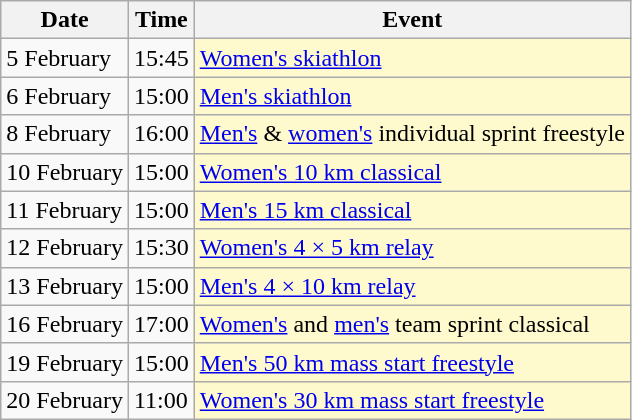<table class=wikitable>
<tr>
<th>Date</th>
<th>Time</th>
<th>Event</th>
</tr>
<tr>
<td>5 February</td>
<td>15:45</td>
<td style=background:lemonchiffon><a href='#'>Women's skiathlon</a></td>
</tr>
<tr>
<td>6 February</td>
<td>15:00</td>
<td style=background:lemonchiffon><a href='#'>Men's skiathlon</a></td>
</tr>
<tr>
<td>8 February</td>
<td>16:00</td>
<td style=background:lemonchiffon><a href='#'>Men's</a> & <a href='#'>women's</a> individual sprint freestyle</td>
</tr>
<tr>
<td>10 February</td>
<td>15:00</td>
<td style=background:lemonchiffon><a href='#'>Women's 10 km classical</a></td>
</tr>
<tr>
<td>11 February</td>
<td>15:00</td>
<td style=background:lemonchiffon><a href='#'>Men's 15 km classical</a></td>
</tr>
<tr>
<td>12 February</td>
<td>15:30</td>
<td style=background:lemonchiffon><a href='#'>Women's 4 × 5 km relay</a></td>
</tr>
<tr>
<td>13 February</td>
<td>15:00</td>
<td style=background:lemonchiffon><a href='#'>Men's 4 × 10 km relay</a></td>
</tr>
<tr>
<td>16 February</td>
<td>17:00</td>
<td style=background:lemonchiffon><a href='#'>Women's</a> and <a href='#'>men's</a> team sprint classical</td>
</tr>
<tr>
<td>19 February</td>
<td>15:00</td>
<td style=background:lemonchiffon><a href='#'>Men's 50 km mass start freestyle</a></td>
</tr>
<tr>
<td>20 February</td>
<td>11:00</td>
<td style=background:lemonchiffon><a href='#'>Women's 30 km mass start freestyle</a></td>
</tr>
</table>
